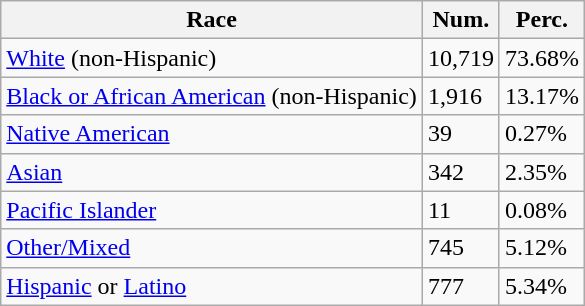<table class="wikitable">
<tr>
<th>Race</th>
<th>Num.</th>
<th>Perc.</th>
</tr>
<tr>
<td><a href='#'>White</a> (non-Hispanic)</td>
<td>10,719</td>
<td>73.68%</td>
</tr>
<tr>
<td><a href='#'>Black or African American</a> (non-Hispanic)</td>
<td>1,916</td>
<td>13.17%</td>
</tr>
<tr>
<td><a href='#'>Native American</a></td>
<td>39</td>
<td>0.27%</td>
</tr>
<tr>
<td><a href='#'>Asian</a></td>
<td>342</td>
<td>2.35%</td>
</tr>
<tr>
<td><a href='#'>Pacific Islander</a></td>
<td>11</td>
<td>0.08%</td>
</tr>
<tr>
<td><a href='#'>Other/Mixed</a></td>
<td>745</td>
<td>5.12%</td>
</tr>
<tr>
<td><a href='#'>Hispanic</a> or <a href='#'>Latino</a></td>
<td>777</td>
<td>5.34%</td>
</tr>
</table>
